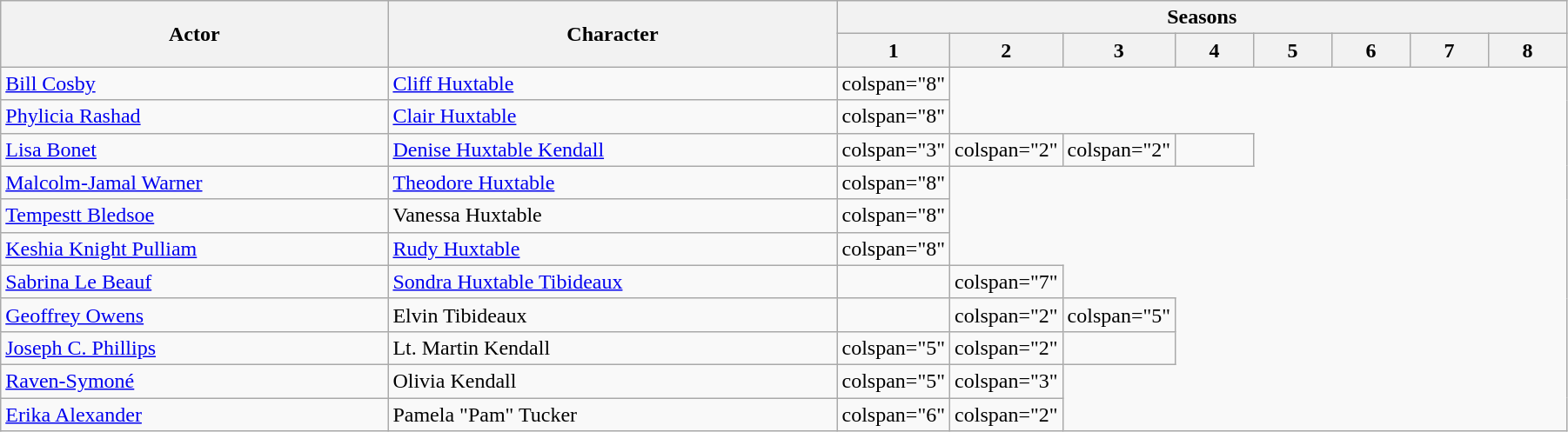<table class="wikitable" style="width:95%">
<tr>
<th rowspan="2">Actor</th>
<th rowspan="2">Character</th>
<th colspan="8">Seasons</th>
</tr>
<tr>
<th style="width:5%;">1</th>
<th style="width:5%;">2</th>
<th style="width:5%;">3</th>
<th style="width:5%;">4</th>
<th style="width:5%;">5</th>
<th style="width:5%;">6</th>
<th style="width:5%;">7</th>
<th style="width:5%;">8</th>
</tr>
<tr>
<td><a href='#'>Bill Cosby</a></td>
<td><a href='#'>Cliff Huxtable</a></td>
<td>colspan="8" </td>
</tr>
<tr>
<td><a href='#'>Phylicia Rashad</a></td>
<td><a href='#'>Clair Huxtable</a></td>
<td>colspan="8" </td>
</tr>
<tr>
<td><a href='#'>Lisa Bonet</a></td>
<td><a href='#'>Denise Huxtable Kendall</a></td>
<td>colspan="3" </td>
<td>colspan="2" </td>
<td>colspan="2" </td>
<td></td>
</tr>
<tr>
<td><a href='#'>Malcolm-Jamal Warner</a></td>
<td><a href='#'>Theodore Huxtable</a></td>
<td>colspan="8" </td>
</tr>
<tr>
<td><a href='#'>Tempestt Bledsoe</a></td>
<td>Vanessa Huxtable</td>
<td>colspan="8" </td>
</tr>
<tr>
<td><a href='#'>Keshia Knight Pulliam</a></td>
<td><a href='#'>Rudy Huxtable</a></td>
<td>colspan="8" </td>
</tr>
<tr>
<td><a href='#'>Sabrina Le Beauf</a></td>
<td><a href='#'>Sondra Huxtable Tibideaux</a></td>
<td></td>
<td>colspan="7" </td>
</tr>
<tr>
<td><a href='#'>Geoffrey Owens</a></td>
<td>Elvin Tibideaux</td>
<td></td>
<td>colspan="2" </td>
<td>colspan="5" </td>
</tr>
<tr>
<td><a href='#'>Joseph C. Phillips</a></td>
<td>Lt. Martin Kendall</td>
<td>colspan="5" </td>
<td>colspan="2" </td>
<td></td>
</tr>
<tr>
<td><a href='#'>Raven-Symoné</a></td>
<td>Olivia Kendall</td>
<td>colspan="5" </td>
<td>colspan="3" </td>
</tr>
<tr>
<td><a href='#'>Erika Alexander</a></td>
<td>Pamela "Pam" Tucker</td>
<td>colspan="6" </td>
<td>colspan="2" </td>
</tr>
</table>
